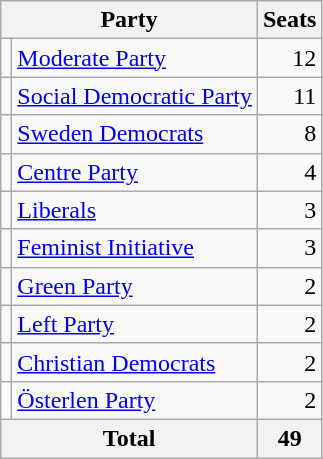<table class="wikitable">
<tr>
<th colspan=2>Party</th>
<th>Seats</th>
</tr>
<tr>
<td bgcolor=></td>
<td><a href='#'>Moderate Party</a></td>
<td align=right>12</td>
</tr>
<tr>
<td bgcolor=></td>
<td><a href='#'>Social Democratic Party</a></td>
<td align=right>11</td>
</tr>
<tr>
<td bgcolor=></td>
<td><a href='#'>Sweden Democrats</a></td>
<td align=right>8</td>
</tr>
<tr>
<td bgcolor=></td>
<td><a href='#'>Centre Party</a></td>
<td align=right>4</td>
</tr>
<tr>
<td bgcolor=></td>
<td><a href='#'>Liberals</a></td>
<td align=right>3</td>
</tr>
<tr>
<td bgcolor=></td>
<td><a href='#'>Feminist Initiative</a></td>
<td align=right>3</td>
</tr>
<tr>
<td bgcolor=></td>
<td><a href='#'>Green Party</a></td>
<td align=right>2</td>
</tr>
<tr>
<td bgcolor=></td>
<td><a href='#'>Left Party</a></td>
<td align=right>2</td>
</tr>
<tr>
<td bgcolor=></td>
<td><a href='#'>Christian Democrats</a></td>
<td align=right>2</td>
</tr>
<tr>
<td bgcolor=white></td>
<td><a href='#'>Österlen Party</a></td>
<td align=right>2</td>
</tr>
<tr>
<th colspan=2>Total</th>
<th>49</th>
</tr>
</table>
